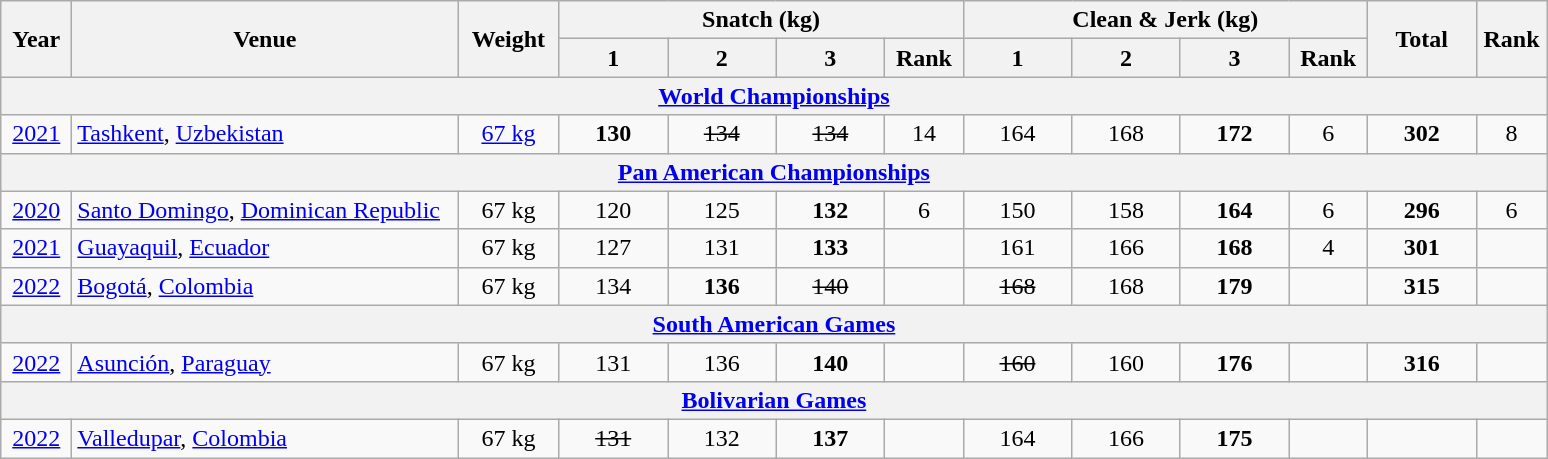<table class = "wikitable" style="text-align:center;">
<tr>
<th rowspan=2 width=40>Year</th>
<th rowspan=2 width=250>Venue</th>
<th rowspan=2 width=60>Weight</th>
<th colspan=4>Snatch (kg)</th>
<th colspan=4>Clean & Jerk (kg)</th>
<th rowspan=2 width=65>Total</th>
<th rowspan=2 width=40>Rank</th>
</tr>
<tr>
<th width=65>1</th>
<th width=65>2</th>
<th width=65>3</th>
<th width=45>Rank</th>
<th width=65>1</th>
<th width=65>2</th>
<th width=65>3</th>
<th width=45>Rank</th>
</tr>
<tr>
<th colspan=13><a href='#'>World Championships</a></th>
</tr>
<tr>
<td><a href='#'>2021</a></td>
<td align=left> <a href='#'>Tashkent</a>, <a href='#'>Uzbekistan</a></td>
<td><a href='#'>67 kg</a></td>
<td><strong>130</strong></td>
<td><s>134</s></td>
<td><s>134</s></td>
<td>14</td>
<td>164</td>
<td>168</td>
<td><strong>172</strong></td>
<td>6</td>
<td><strong>302</strong></td>
<td>8</td>
</tr>
<tr>
<th colspan=13><a href='#'>Pan American Championships</a></th>
</tr>
<tr>
<td><a href='#'>2020</a></td>
<td align=left> <a href='#'>Santo Domingo</a>, <a href='#'>Dominican Republic</a></td>
<td>67 kg</td>
<td>120</td>
<td>125</td>
<td><strong>132</strong></td>
<td>6</td>
<td>150</td>
<td>158</td>
<td><strong>164</strong></td>
<td>6</td>
<td><strong>296</strong></td>
<td>6</td>
</tr>
<tr>
<td><a href='#'>2021</a></td>
<td align=left> <a href='#'>Guayaquil</a>, <a href='#'>Ecuador</a></td>
<td>67 kg</td>
<td>127</td>
<td>131</td>
<td><strong>133</strong></td>
<td></td>
<td>161</td>
<td>166</td>
<td><strong>168</strong></td>
<td>4</td>
<td><strong>301</strong></td>
<td></td>
</tr>
<tr>
<td><a href='#'>2022</a></td>
<td align=left> <a href='#'>Bogotá</a>, <a href='#'>Colombia</a></td>
<td>67 kg</td>
<td>134</td>
<td><strong>136</strong></td>
<td><s>140</s></td>
<td></td>
<td><s>168</s></td>
<td>168</td>
<td><strong>179</strong></td>
<td></td>
<td><strong>315</strong></td>
<td></td>
</tr>
<tr>
<th colspan=13><a href='#'>South American Games</a></th>
</tr>
<tr>
<td><a href='#'>2022</a></td>
<td align=left> <a href='#'>Asunción</a>, <a href='#'>Paraguay</a></td>
<td>67 kg</td>
<td>131</td>
<td>136</td>
<td><strong>140</strong></td>
<td></td>
<td><s>160</s></td>
<td>160</td>
<td><strong>176</strong></td>
<td></td>
<td><strong>316</strong></td>
<td></td>
</tr>
<tr>
<th colspan=13><a href='#'>Bolivarian Games</a></th>
</tr>
<tr>
<td><a href='#'>2022</a></td>
<td align=left> <a href='#'>Valledupar</a>, <a href='#'>Colombia</a></td>
<td>67 kg</td>
<td><s>131</s></td>
<td>132</td>
<td><strong>137</strong></td>
<td></td>
<td>164</td>
<td>166</td>
<td><strong>175</strong></td>
<td></td>
<td></td>
<td></td>
</tr>
</table>
